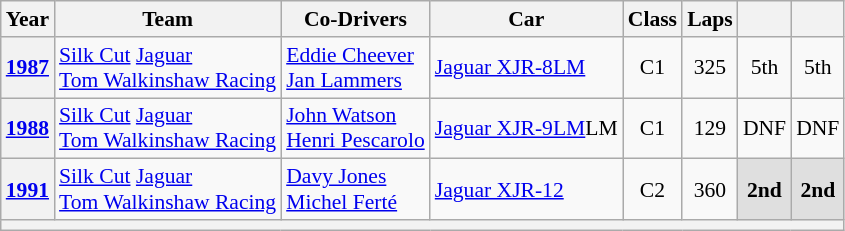<table class="wikitable" style="text-align:center; font-size:90%">
<tr>
<th>Year</th>
<th>Team</th>
<th>Co-Drivers</th>
<th>Car</th>
<th>Class</th>
<th>Laps</th>
<th></th>
<th></th>
</tr>
<tr>
<th><a href='#'>1987</a></th>
<td align="left"> <a href='#'>Silk Cut</a> <a href='#'>Jaguar</a><br> <a href='#'>Tom Walkinshaw Racing</a></td>
<td align="left"> <a href='#'>Eddie Cheever</a><br> <a href='#'>Jan Lammers</a></td>
<td align="left"><a href='#'>Jaguar XJR-8LM</a></td>
<td>C1</td>
<td>325</td>
<td>5th</td>
<td>5th</td>
</tr>
<tr>
<th><a href='#'>1988</a></th>
<td align="left"> <a href='#'>Silk Cut</a> <a href='#'>Jaguar</a><br> <a href='#'>Tom Walkinshaw Racing</a></td>
<td align="left"> <a href='#'>John Watson</a><br> <a href='#'>Henri Pescarolo</a></td>
<td align="left"><a href='#'>Jaguar XJR-9LM</a>LM</td>
<td>C1</td>
<td>129</td>
<td>DNF</td>
<td>DNF</td>
</tr>
<tr>
<th><a href='#'>1991</a></th>
<td align="left"> <a href='#'>Silk Cut</a> <a href='#'>Jaguar</a><br> <a href='#'>Tom Walkinshaw Racing</a></td>
<td align="left"> <a href='#'>Davy Jones</a><br> <a href='#'>Michel Ferté</a></td>
<td align="left"><a href='#'>Jaguar XJR-12</a></td>
<td>C2</td>
<td>360</td>
<td style="background:#DFDFDF;"><strong>2nd</strong></td>
<td style="background:#DFDFDF;"><strong>2nd</strong></td>
</tr>
<tr>
<th colspan="8"></th>
</tr>
</table>
